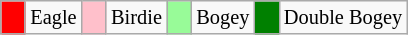<table class="wikitable" span = 50 style="font-size:85%">
<tr>
<td style="background: Red;" width=10></td>
<td>Eagle</td>
<td style="background: Pink;" width=10></td>
<td>Birdie</td>
<td style="background: PaleGreen;" width=10></td>
<td>Bogey</td>
<td style="background: Green;" width=10></td>
<td>Double Bogey</td>
</tr>
</table>
